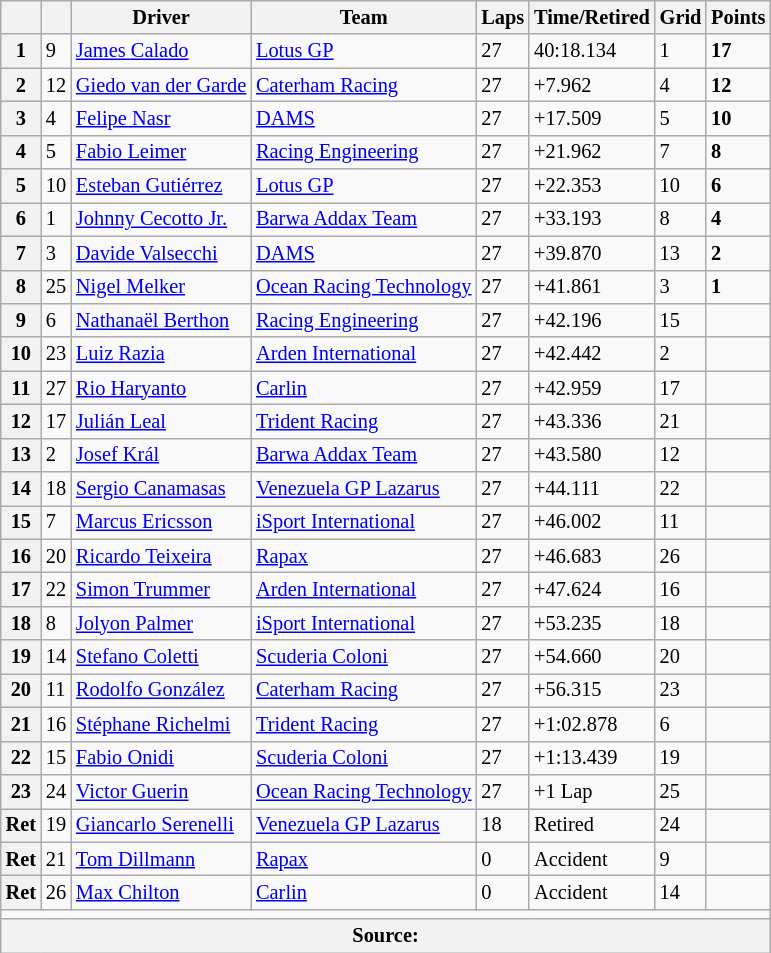<table class="wikitable" style="font-size:85%">
<tr>
<th></th>
<th></th>
<th>Driver</th>
<th>Team</th>
<th>Laps</th>
<th>Time/Retired</th>
<th>Grid</th>
<th>Points</th>
</tr>
<tr>
<th>1</th>
<td>9</td>
<td> <a href='#'>James Calado</a></td>
<td><a href='#'>Lotus GP</a></td>
<td>27</td>
<td>40:18.134</td>
<td>1</td>
<td><strong>17 </strong></td>
</tr>
<tr>
<th>2</th>
<td>12</td>
<td> <a href='#'>Giedo van der Garde</a></td>
<td><a href='#'>Caterham Racing</a></td>
<td>27</td>
<td>+7.962</td>
<td>4</td>
<td><strong>12</strong></td>
</tr>
<tr>
<th>3</th>
<td>4</td>
<td> <a href='#'>Felipe Nasr</a></td>
<td><a href='#'>DAMS</a></td>
<td>27</td>
<td>+17.509</td>
<td>5</td>
<td><strong>10</strong></td>
</tr>
<tr>
<th>4</th>
<td>5</td>
<td> <a href='#'>Fabio Leimer</a></td>
<td><a href='#'>Racing Engineering</a></td>
<td>27</td>
<td>+21.962</td>
<td>7</td>
<td><strong>8</strong></td>
</tr>
<tr>
<th>5</th>
<td>10</td>
<td> <a href='#'>Esteban Gutiérrez</a></td>
<td><a href='#'>Lotus GP</a></td>
<td>27</td>
<td>+22.353</td>
<td>10</td>
<td><strong>6</strong></td>
</tr>
<tr>
<th>6</th>
<td>1</td>
<td> <a href='#'>Johnny Cecotto Jr.</a></td>
<td><a href='#'>Barwa Addax Team</a></td>
<td>27</td>
<td>+33.193</td>
<td>8</td>
<td><strong>4</strong></td>
</tr>
<tr>
<th>7</th>
<td>3</td>
<td> <a href='#'>Davide Valsecchi</a></td>
<td><a href='#'>DAMS</a></td>
<td>27</td>
<td>+39.870</td>
<td>13</td>
<td><strong>2</strong></td>
</tr>
<tr>
<th>8</th>
<td>25</td>
<td> <a href='#'>Nigel Melker</a></td>
<td><a href='#'>Ocean Racing Technology</a></td>
<td>27</td>
<td>+41.861</td>
<td>3</td>
<td><strong>1</strong></td>
</tr>
<tr>
<th>9</th>
<td>6</td>
<td> <a href='#'>Nathanaël Berthon</a></td>
<td><a href='#'>Racing Engineering</a></td>
<td>27</td>
<td>+42.196</td>
<td>15</td>
<td></td>
</tr>
<tr>
<th>10</th>
<td>23</td>
<td> <a href='#'>Luiz Razia</a></td>
<td><a href='#'>Arden International</a></td>
<td>27</td>
<td>+42.442</td>
<td>2</td>
<td></td>
</tr>
<tr>
<th>11</th>
<td>27</td>
<td> <a href='#'>Rio Haryanto</a></td>
<td><a href='#'>Carlin</a></td>
<td>27</td>
<td>+42.959</td>
<td>17</td>
<td></td>
</tr>
<tr>
<th>12</th>
<td>17</td>
<td> <a href='#'>Julián Leal</a></td>
<td><a href='#'>Trident Racing</a></td>
<td>27</td>
<td>+43.336</td>
<td>21</td>
<td></td>
</tr>
<tr>
<th>13</th>
<td>2</td>
<td> <a href='#'>Josef Král</a></td>
<td><a href='#'>Barwa Addax Team</a></td>
<td>27</td>
<td>+43.580</td>
<td>12</td>
<td></td>
</tr>
<tr>
<th>14</th>
<td>18</td>
<td> <a href='#'>Sergio Canamasas</a></td>
<td><a href='#'>Venezuela GP Lazarus</a></td>
<td>27</td>
<td>+44.111</td>
<td>22</td>
<td></td>
</tr>
<tr>
<th>15</th>
<td>7</td>
<td> <a href='#'>Marcus Ericsson</a></td>
<td><a href='#'>iSport International</a></td>
<td>27</td>
<td>+46.002</td>
<td>11</td>
<td></td>
</tr>
<tr>
<th>16</th>
<td>20</td>
<td> <a href='#'>Ricardo Teixeira</a></td>
<td><a href='#'>Rapax</a></td>
<td>27</td>
<td>+46.683</td>
<td>26</td>
<td></td>
</tr>
<tr>
<th>17</th>
<td>22</td>
<td> <a href='#'>Simon Trummer</a></td>
<td><a href='#'>Arden International</a></td>
<td>27</td>
<td>+47.624</td>
<td>16</td>
<td></td>
</tr>
<tr>
<th>18</th>
<td>8</td>
<td> <a href='#'>Jolyon Palmer</a></td>
<td><a href='#'>iSport International</a></td>
<td>27</td>
<td>+53.235</td>
<td>18</td>
<td></td>
</tr>
<tr>
<th>19</th>
<td>14</td>
<td> <a href='#'>Stefano Coletti</a></td>
<td><a href='#'>Scuderia Coloni</a></td>
<td>27</td>
<td>+54.660</td>
<td>20</td>
<td></td>
</tr>
<tr>
<th>20</th>
<td>11</td>
<td> <a href='#'>Rodolfo González</a></td>
<td><a href='#'>Caterham Racing</a></td>
<td>27</td>
<td>+56.315</td>
<td>23</td>
<td></td>
</tr>
<tr>
<th>21</th>
<td>16</td>
<td> <a href='#'>Stéphane Richelmi</a></td>
<td><a href='#'>Trident Racing</a></td>
<td>27</td>
<td>+1:02.878</td>
<td>6</td>
<td></td>
</tr>
<tr>
<th>22</th>
<td>15</td>
<td> <a href='#'>Fabio Onidi</a></td>
<td><a href='#'>Scuderia Coloni</a></td>
<td>27</td>
<td>+1:13.439</td>
<td>19</td>
<td></td>
</tr>
<tr>
<th>23</th>
<td>24</td>
<td> <a href='#'>Victor Guerin</a></td>
<td><a href='#'>Ocean Racing Technology</a></td>
<td>27</td>
<td>+1 Lap</td>
<td>25</td>
<td></td>
</tr>
<tr>
<th>Ret</th>
<td>19</td>
<td> <a href='#'>Giancarlo Serenelli</a></td>
<td><a href='#'>Venezuela GP Lazarus</a></td>
<td>18</td>
<td>Retired</td>
<td>24</td>
<td></td>
</tr>
<tr>
<th>Ret</th>
<td>21</td>
<td> <a href='#'>Tom Dillmann</a></td>
<td><a href='#'>Rapax</a></td>
<td>0</td>
<td>Accident</td>
<td>9</td>
<td></td>
</tr>
<tr>
<th>Ret</th>
<td>26</td>
<td> <a href='#'>Max Chilton</a></td>
<td><a href='#'>Carlin</a></td>
<td>0</td>
<td>Accident</td>
<td>14</td>
<td></td>
</tr>
<tr>
<td colspan=8></td>
</tr>
<tr>
<th colspan=8>Source:</th>
</tr>
</table>
